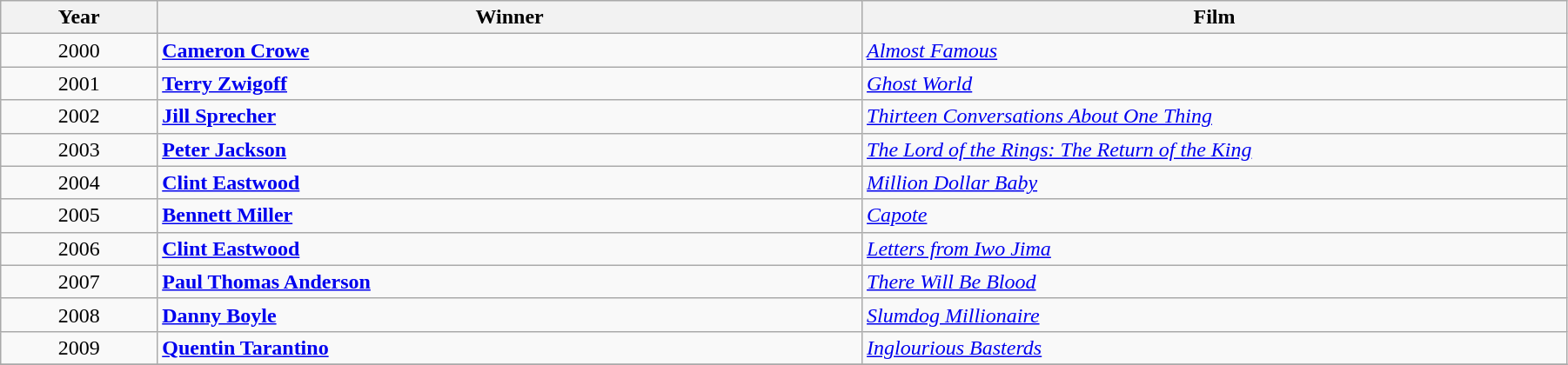<table class="wikitable" width="95%" cellpadding="5">
<tr>
<th width="10%"><strong>Year</strong></th>
<th width="45%"><strong>Winner</strong></th>
<th width="45%"><strong>Film</strong></th>
</tr>
<tr>
<td style="text-align:center;">2000</td>
<td><strong><a href='#'>Cameron Crowe</a></strong></td>
<td><em><a href='#'>Almost Famous</a></em></td>
</tr>
<tr>
<td style="text-align:center;">2001</td>
<td><strong><a href='#'>Terry Zwigoff</a></strong></td>
<td><em><a href='#'>Ghost World</a></em></td>
</tr>
<tr>
<td style="text-align:center;">2002</td>
<td><strong><a href='#'>Jill Sprecher</a></strong></td>
<td><em><a href='#'>Thirteen Conversations About One Thing</a></em></td>
</tr>
<tr>
<td style="text-align:center;">2003</td>
<td><strong><a href='#'>Peter Jackson</a></strong></td>
<td><em><a href='#'>The Lord of the Rings: The Return of the King</a></em></td>
</tr>
<tr>
<td style="text-align:center;">2004</td>
<td><strong><a href='#'>Clint Eastwood</a></strong></td>
<td><em><a href='#'>Million Dollar Baby</a></em></td>
</tr>
<tr>
<td style="text-align:center;">2005</td>
<td><strong><a href='#'>Bennett Miller</a></strong></td>
<td><em><a href='#'>Capote</a></em></td>
</tr>
<tr>
<td style="text-align:center;">2006</td>
<td><strong><a href='#'>Clint Eastwood</a></strong></td>
<td><em><a href='#'>Letters from Iwo Jima</a></em></td>
</tr>
<tr>
<td style="text-align:center;">2007</td>
<td><strong><a href='#'>Paul Thomas Anderson</a></strong></td>
<td><em><a href='#'>There Will Be Blood</a></em></td>
</tr>
<tr>
<td style="text-align:center;">2008</td>
<td><strong><a href='#'>Danny Boyle</a></strong></td>
<td><em><a href='#'>Slumdog Millionaire</a></em></td>
</tr>
<tr>
<td style="text-align:center;">2009</td>
<td><strong><a href='#'>Quentin Tarantino</a></strong></td>
<td><em><a href='#'>Inglourious Basterds</a></em></td>
</tr>
<tr>
</tr>
</table>
